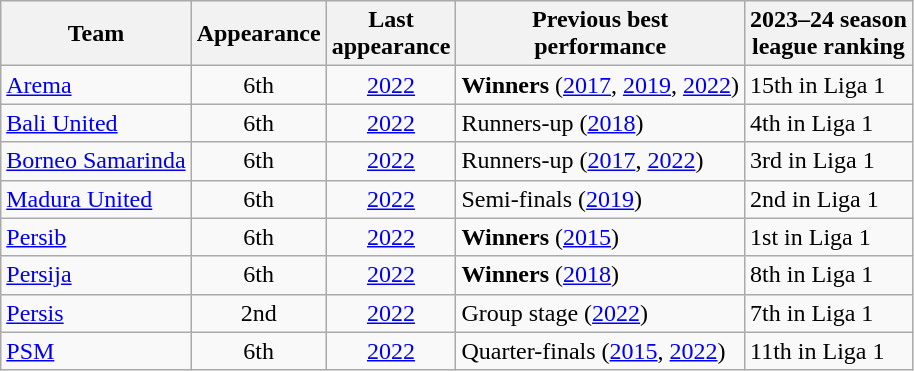<table class="wikitable sortable" style="text-align:left;">
<tr>
<th>Team</th>
<th data-sort-type="number">Appearance</th>
<th>Last<br>appearance</th>
<th>Previous best<br>performance</th>
<th>2023–24 season<br>league ranking</th>
</tr>
<tr>
<td><a href='#'>Arema</a></td>
<td style="text-align:center;">6th</td>
<td style="text-align:center;"><a href='#'>2022</a></td>
<td data-sort-value="1"><strong>Winners</strong> (<a href='#'>2017</a>, <a href='#'>2019</a>, <a href='#'>2022</a>)</td>
<td data-sort-value="6">15th in Liga 1</td>
</tr>
<tr>
<td><a href='#'>Bali United</a></td>
<td style="text-align:center;">6th</td>
<td style="text-align:center;"><a href='#'>2022</a></td>
<td data-sort-value="1">Runners-up (<a href='#'>2018</a>)</td>
<td data-sort-value="6">4th in Liga 1</td>
</tr>
<tr>
<td><a href='#'>Borneo Samarinda</a></td>
<td style="text-align:center;">6th</td>
<td style="text-align:center;"><a href='#'>2022</a></td>
<td data-sort-value="1">Runners-up (<a href='#'>2017</a>, <a href='#'>2022</a>)</td>
<td data-sort-value="6">3rd in Liga 1</td>
</tr>
<tr>
<td><a href='#'>Madura United</a></td>
<td style="text-align:center;">6th</td>
<td style="text-align:center;"><a href='#'>2022</a></td>
<td data-sort-value="1">Semi-finals (<a href='#'>2019</a>)</td>
<td data-sort-value="6">2nd in Liga 1</td>
</tr>
<tr>
<td><a href='#'>Persib</a></td>
<td style="text-align:center;">6th</td>
<td style="text-align:center;"><a href='#'>2022</a></td>
<td data-sort-value="1"><strong>Winners</strong> (<a href='#'>2015</a>)</td>
<td data-sort-value="6">1st in Liga 1</td>
</tr>
<tr>
<td><a href='#'>Persija</a></td>
<td style="text-align:center;">6th</td>
<td style="text-align:center;"><a href='#'>2022</a></td>
<td data-sort-value="1"><strong>Winners</strong> (<a href='#'>2018</a>)</td>
<td data-sort-value="6">8th in Liga 1</td>
</tr>
<tr>
<td><a href='#'>Persis</a></td>
<td style="text-align:center;">2nd</td>
<td style="text-align:center;"><a href='#'>2022</a></td>
<td data-sort-value="1">Group stage (<a href='#'>2022</a>)</td>
<td data-sort-value="6">7th in Liga 1</td>
</tr>
<tr>
<td><a href='#'>PSM</a></td>
<td style="text-align:center;">6th</td>
<td style="text-align:center;"><a href='#'>2022</a></td>
<td data-sort-value="1">Quarter-finals (<a href='#'>2015</a>, <a href='#'>2022</a>)</td>
<td data-sort-value="6">11th in Liga 1</td>
</tr>
</table>
